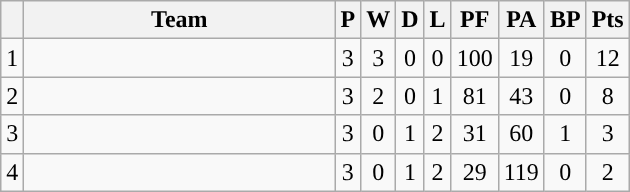<table class="wikitable" style="text-align:center;">
<tr>
<th></th>
<th width="200px">Team</th>
<th>P</th>
<th>W</th>
<th>D</th>
<th>L</th>
<th>PF</th>
<th>PA</th>
<th>BP</th>
<th>Pts</th>
</tr>
<tr>
<td>1</td>
<td></td>
<td>3</td>
<td>3</td>
<td>0</td>
<td>0</td>
<td>100</td>
<td>19</td>
<td>0</td>
<td>12</td>
</tr>
<tr>
<td>2</td>
<td></td>
<td>3</td>
<td>2</td>
<td>0</td>
<td>1</td>
<td>81</td>
<td>43</td>
<td>0</td>
<td>8</td>
</tr>
<tr>
<td>3</td>
<td></td>
<td>3</td>
<td>0</td>
<td>1</td>
<td>2</td>
<td>31</td>
<td>60</td>
<td>1</td>
<td>3</td>
</tr>
<tr>
<td>4</td>
<td></td>
<td>3</td>
<td>0</td>
<td>1</td>
<td>2</td>
<td>29</td>
<td>119</td>
<td>0</td>
<td>2</td>
</tr>
</table>
